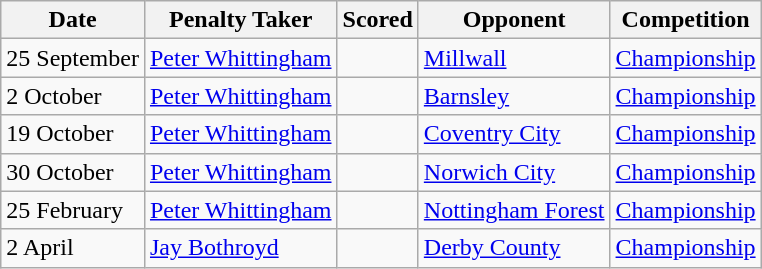<table class="wikitable">
<tr>
<th>Date</th>
<th>Penalty Taker</th>
<th>Scored</th>
<th>Opponent</th>
<th>Competition</th>
</tr>
<tr>
<td>25 September</td>
<td> <a href='#'>Peter Whittingham</a></td>
<td></td>
<td><a href='#'>Millwall</a></td>
<td><a href='#'>Championship</a></td>
</tr>
<tr>
<td>2 October</td>
<td> <a href='#'>Peter Whittingham</a></td>
<td></td>
<td><a href='#'>Barnsley</a></td>
<td><a href='#'>Championship</a></td>
</tr>
<tr>
<td>19 October</td>
<td> <a href='#'>Peter Whittingham</a></td>
<td></td>
<td><a href='#'>Coventry City</a></td>
<td><a href='#'>Championship</a></td>
</tr>
<tr>
<td>30 October</td>
<td> <a href='#'>Peter Whittingham</a></td>
<td></td>
<td><a href='#'>Norwich City</a></td>
<td><a href='#'>Championship</a></td>
</tr>
<tr>
<td>25 February</td>
<td> <a href='#'>Peter Whittingham</a></td>
<td></td>
<td><a href='#'>Nottingham Forest</a></td>
<td><a href='#'>Championship</a></td>
</tr>
<tr>
<td>2 April</td>
<td> <a href='#'>Jay Bothroyd</a></td>
<td></td>
<td><a href='#'>Derby County</a></td>
<td><a href='#'>Championship</a></td>
</tr>
</table>
